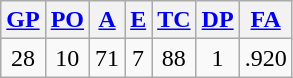<table class="wikitable">
<tr>
<th><a href='#'>GP</a></th>
<th><a href='#'>PO</a></th>
<th><a href='#'>A</a></th>
<th><a href='#'>E</a></th>
<th><a href='#'>TC</a></th>
<th><a href='#'>DP</a></th>
<th><a href='#'>FA</a></th>
</tr>
<tr align=center>
<td>28</td>
<td>10</td>
<td>71</td>
<td>7</td>
<td>88</td>
<td>1</td>
<td>.920</td>
</tr>
</table>
